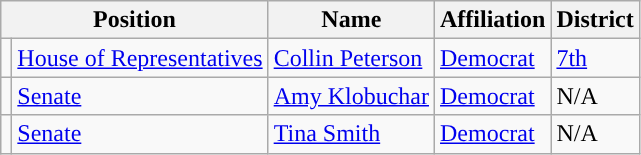<table class="wikitable">
<tr>
<th colspan="2">Position</th>
<th>Name</th>
<th>Affiliation</th>
<th>District</th>
</tr>
<tr>
<td style="background-color:"></td>
<td><a href='#'>House of Representatives</a></td>
<td><a href='#'>Collin Peterson</a></td>
<td><a href='#'>Democrat</a></td>
<td><a href='#'>7th</a></td>
</tr>
<tr>
<td style="background-color:"></td>
<td><a href='#'>Senate</a></td>
<td><a href='#'>Amy Klobuchar</a></td>
<td><a href='#'>Democrat</a></td>
<td>N/A</td>
</tr>
<tr>
<td style="background-color:"></td>
<td><a href='#'>Senate</a></td>
<td><a href='#'>Tina Smith</a></td>
<td><a href='#'>Democrat</a></td>
<td>N/A</td>
</tr>
</table>
